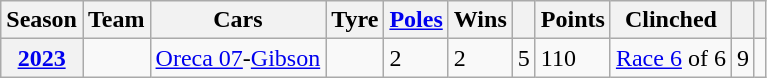<table class="wikitable sortable plainrowheaders"; text-align:center;">
<tr>
<th scope=col>Season</th>
<th scope=col>Team</th>
<th scope=col>Cars</th>
<th scope=col>Tyre</th>
<th scope=col><a href='#'>Poles</a></th>
<th scope=col>Wins</th>
<th scope=col></th>
<th scope=col>Points</th>
<th scope=col>Clinched</th>
<th scope=col></th>
<th scope=col class=unsortable></th>
</tr>
<tr>
<th scope=row style="text-align: center;"><a href='#'>2023</a></th>
<td align=left></td>
<td align=left><a href='#'>Oreca 07</a>-<a href='#'>Gibson</a></td>
<td></td>
<td>2</td>
<td>2</td>
<td>5</td>
<td>110</td>
<td><a href='#'>Race 6</a> of 6</td>
<td>9</td>
<td style="text-align:center;"></td>
</tr>
</table>
